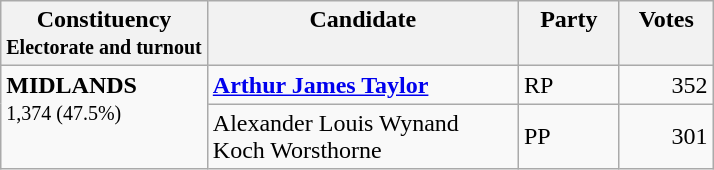<table class="wikitable">
<tr>
<th align="left">Constituency<br><small>Electorate and turnout</small></th>
<th align="center" valign="top">Candidate</th>
<th align="center" valign="top">Party</th>
<th align="center" valign="top">Votes</th>
</tr>
<tr>
<td valign="top" rowspan=2><strong>MIDLANDS</strong><br><small>1,374 (47.5%)</small></td>
<td align="left" width="200"><strong><a href='#'>Arthur James Taylor</a></strong></td>
<td align="left" width="60">RP</td>
<td align="right" width="55">352</td>
</tr>
<tr>
<td align="left">Alexander Louis Wynand Koch Worsthorne</td>
<td align="left">PP</td>
<td align="right">301</td>
</tr>
</table>
